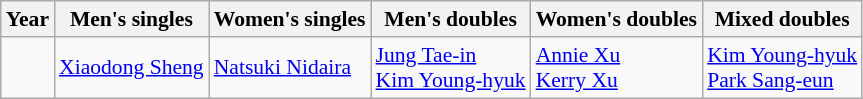<table class=wikitable style="font-size:90%;">
<tr>
<th>Year</th>
<th>Men's singles</th>
<th>Women's singles</th>
<th>Men's doubles</th>
<th>Women's doubles</th>
<th>Mixed doubles</th>
</tr>
<tr>
<td></td>
<td> <a href='#'>Xiaodong Sheng</a></td>
<td> <a href='#'>Natsuki Nidaira</a></td>
<td> <a href='#'>Jung Tae-in</a> <br>  <a href='#'>Kim Young-hyuk</a></td>
<td> <a href='#'>Annie Xu</a> <br>  <a href='#'>Kerry Xu</a></td>
<td> <a href='#'>Kim Young-hyuk</a> <br>  <a href='#'>Park Sang-eun</a></td>
</tr>
</table>
